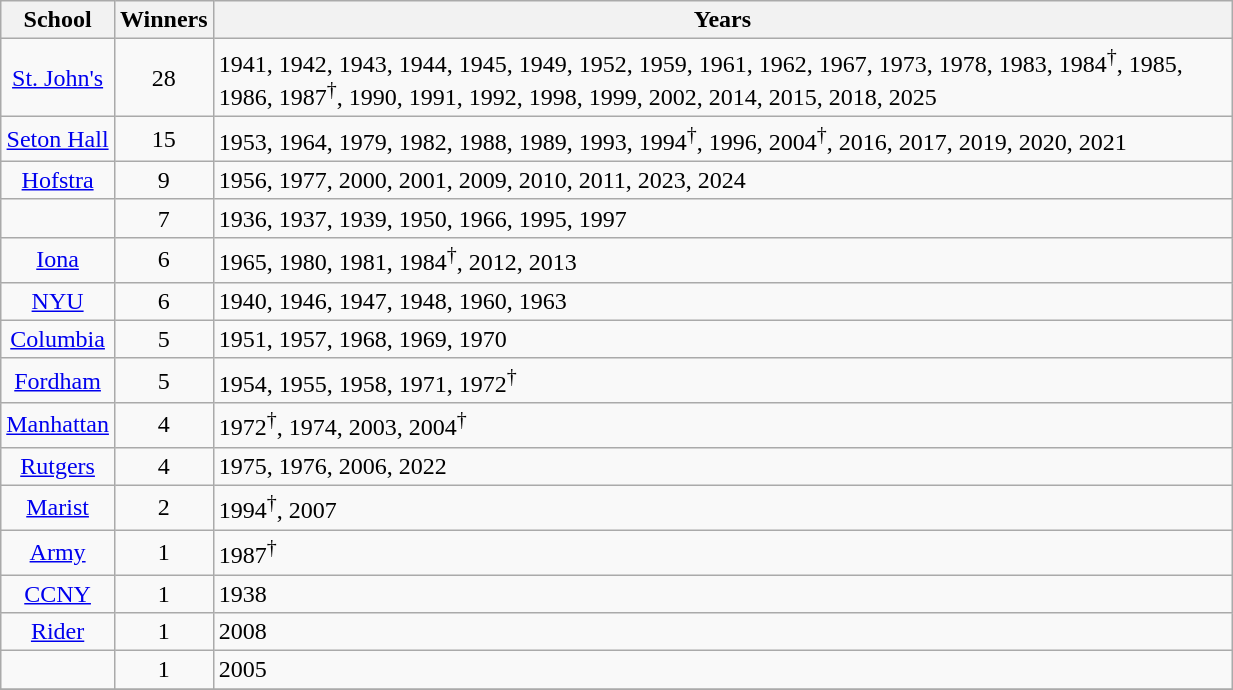<table class="wikitable sortable" width="65%">
<tr>
<th>School</th>
<th>Winners</th>
<th class="unsortable">Years</th>
</tr>
<tr>
<td align=center><a href='#'>St. John's</a></td>
<td align=center>28</td>
<td>1941, 1942, 1943, 1944, 1945, 1949, 1952, 1959, 1961, 1962, 1967, 1973, 1978, 1983, 1984<sup>†</sup>, 1985, 1986, 1987<sup>†</sup>, 1990, 1991, 1992, 1998, 1999, 2002, 2014, 2015, 2018, 2025</td>
</tr>
<tr>
<td align=center><a href='#'>Seton Hall</a></td>
<td align=center>15</td>
<td>1953, 1964, 1979, 1982, 1988, 1989, 1993, 1994<sup>†</sup>, 1996, 2004<sup>†</sup>, 2016, 2017, 2019, 2020, 2021</td>
</tr>
<tr>
<td align=center><a href='#'>Hofstra</a></td>
<td align=center>9</td>
<td>1956, 1977, 2000, 2001, 2009, 2010, 2011, 2023, 2024</td>
</tr>
<tr>
<td align=center></td>
<td align=center>7</td>
<td>1936, 1937, 1939, 1950, 1966, 1995, 1997</td>
</tr>
<tr>
<td align=center><a href='#'>Iona</a></td>
<td align=center>6</td>
<td>1965, 1980, 1981, 1984<sup>†</sup>, 2012, 2013</td>
</tr>
<tr>
<td align=center><a href='#'>NYU</a></td>
<td align=center>6</td>
<td>1940, 1946, 1947, 1948, 1960, 1963</td>
</tr>
<tr>
<td align=center><a href='#'>Columbia</a></td>
<td align=center>5</td>
<td>1951, 1957, 1968, 1969, 1970</td>
</tr>
<tr>
<td align=center><a href='#'>Fordham</a></td>
<td align=center>5</td>
<td>1954, 1955, 1958, 1971, 1972<sup>†</sup></td>
</tr>
<tr>
<td align=center><a href='#'>Manhattan</a></td>
<td align=center>4</td>
<td>1972<sup>†</sup>, 1974, 2003, 2004<sup>†</sup></td>
</tr>
<tr>
<td align=center><a href='#'>Rutgers</a></td>
<td align=center>4</td>
<td>1975, 1976, 2006, 2022</td>
</tr>
<tr>
<td align=center><a href='#'>Marist</a></td>
<td align=center>2</td>
<td>1994<sup>†</sup>, 2007</td>
</tr>
<tr>
<td align=center><a href='#'>Army</a></td>
<td align=center>1</td>
<td>1987<sup>†</sup></td>
</tr>
<tr>
<td align=center><a href='#'>CCNY</a></td>
<td align=center>1</td>
<td>1938</td>
</tr>
<tr>
<td align=center><a href='#'>Rider</a></td>
<td align=center>1</td>
<td>2008</td>
</tr>
<tr>
<td align=center></td>
<td align=center>1</td>
<td>2005</td>
</tr>
<tr>
</tr>
</table>
